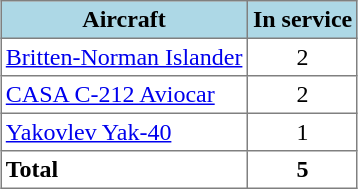<table class="toccolours" border="1" cellpadding="3" style="margin: 1em auto; border-collapse:collapse;">
<tr bgcolor=lightblue>
<th>Aircraft</th>
<th>In service</th>
</tr>
<tr>
<td><a href='#'>Britten-Norman Islander</a></td>
<td align="center">2</td>
</tr>
<tr>
<td><a href='#'>CASA C-212 Aviocar</a></td>
<td align="center">2</td>
</tr>
<tr>
<td><a href='#'>Yakovlev Yak-40</a></td>
<td align="center">1</td>
</tr>
<tr>
<td><strong>Total</strong></td>
<th>5</th>
</tr>
</table>
